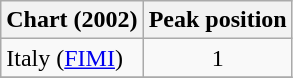<table class="wikitable sortable">
<tr>
<th align="left">Chart (2002)</th>
<th align="left">Peak position</th>
</tr>
<tr>
<td align="left">Italy (<a href='#'>FIMI</a>) </td>
<td align="center">1</td>
</tr>
<tr>
</tr>
</table>
